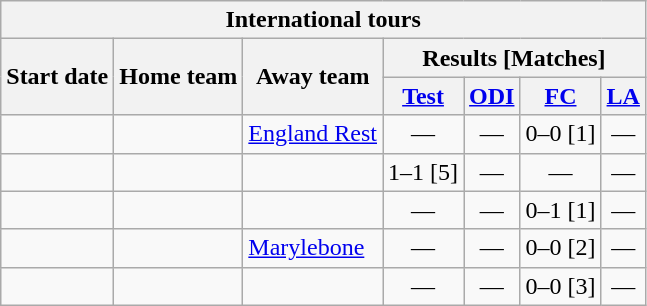<table class="wikitable">
<tr>
<th colspan="7">International tours</th>
</tr>
<tr>
<th rowspan="2">Start date</th>
<th rowspan="2">Home team</th>
<th rowspan="2">Away team</th>
<th colspan="4">Results [Matches]</th>
</tr>
<tr>
<th><a href='#'>Test</a></th>
<th><a href='#'>ODI</a></th>
<th><a href='#'>FC</a></th>
<th><a href='#'>LA</a></th>
</tr>
<tr>
<td><a href='#'></a></td>
<td></td>
<td><a href='#'>England Rest</a></td>
<td ; style="text-align:center">—</td>
<td ; style="text-align:center">—</td>
<td>0–0 [1]</td>
<td ; style="text-align:center">—</td>
</tr>
<tr>
<td><a href='#'></a></td>
<td></td>
<td></td>
<td>1–1 [5]</td>
<td ; style="text-align:center">—</td>
<td ; style="text-align:center">—</td>
<td ; style="text-align:center">—</td>
</tr>
<tr>
<td><a href='#'></a></td>
<td></td>
<td></td>
<td ; style="text-align:center">—</td>
<td ; style="text-align:center">—</td>
<td>0–1 [1]</td>
<td ; style="text-align:center">—</td>
</tr>
<tr>
<td><a href='#'></a></td>
<td></td>
<td><a href='#'>Marylebone</a></td>
<td ; style="text-align:center">—</td>
<td ; style="text-align:center">—</td>
<td>0–0 [2]</td>
<td ; style="text-align:center">—</td>
</tr>
<tr>
<td><a href='#'></a></td>
<td></td>
<td></td>
<td ; style="text-align:center">—</td>
<td ; style="text-align:center">—</td>
<td>0–0 [3]</td>
<td ; style="text-align:center">—</td>
</tr>
</table>
